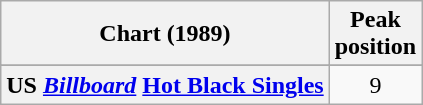<table class="wikitable sortable plainrowheaders">
<tr>
<th scope="col">Chart (1989)</th>
<th scope="col">Peak<br>position</th>
</tr>
<tr>
</tr>
<tr>
</tr>
<tr>
<th scope="row">US <em><a href='#'>Billboard</a></em> <a href='#'>Hot Black Singles</a></th>
<td align="center">9</td>
</tr>
</table>
